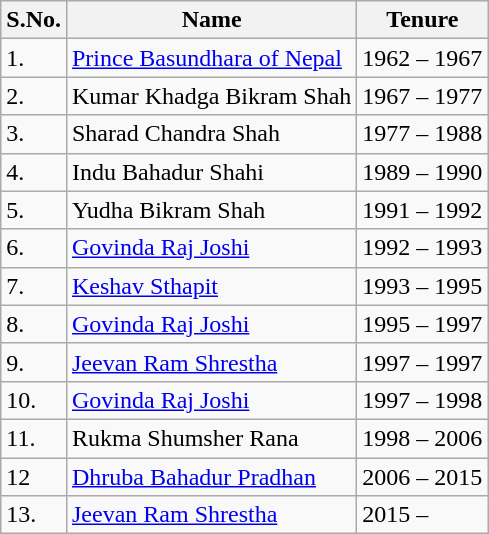<table class=wikitable>
<tr>
<th>S.No.</th>
<th>Name</th>
<th>Tenure</th>
</tr>
<tr>
<td>1.</td>
<td><a href='#'>Prince Basundhara of Nepal</a></td>
<td>1962 – 1967</td>
</tr>
<tr>
<td>2.</td>
<td>Kumar Khadga Bikram Shah</td>
<td>1967 – 1977</td>
</tr>
<tr>
<td>3.</td>
<td>Sharad Chandra Shah</td>
<td>1977 – 1988</td>
</tr>
<tr>
<td>4.</td>
<td>Indu Bahadur Shahi</td>
<td>1989 – 1990</td>
</tr>
<tr>
<td>5.</td>
<td>Yudha Bikram Shah</td>
<td>1991 – 1992</td>
</tr>
<tr>
<td>6.</td>
<td><a href='#'>Govinda Raj Joshi</a></td>
<td>1992 – 1993</td>
</tr>
<tr>
<td>7.</td>
<td><a href='#'>Keshav Sthapit</a></td>
<td>1993 – 1995</td>
</tr>
<tr>
<td>8.</td>
<td><a href='#'>Govinda Raj Joshi</a></td>
<td>1995 – 1997</td>
</tr>
<tr>
<td>9.</td>
<td><a href='#'>Jeevan Ram Shrestha</a></td>
<td>1997 – 1997</td>
</tr>
<tr>
<td>10.</td>
<td><a href='#'>Govinda Raj Joshi</a></td>
<td>1997 – 1998</td>
</tr>
<tr>
<td>11.</td>
<td>Rukma Shumsher Rana</td>
<td>1998 – 2006</td>
</tr>
<tr>
<td>12</td>
<td><a href='#'>Dhruba Bahadur Pradhan</a></td>
<td>2006 – 2015</td>
</tr>
<tr>
<td>13.</td>
<td><a href='#'>Jeevan Ram Shrestha</a></td>
<td>2015 –</td>
</tr>
</table>
